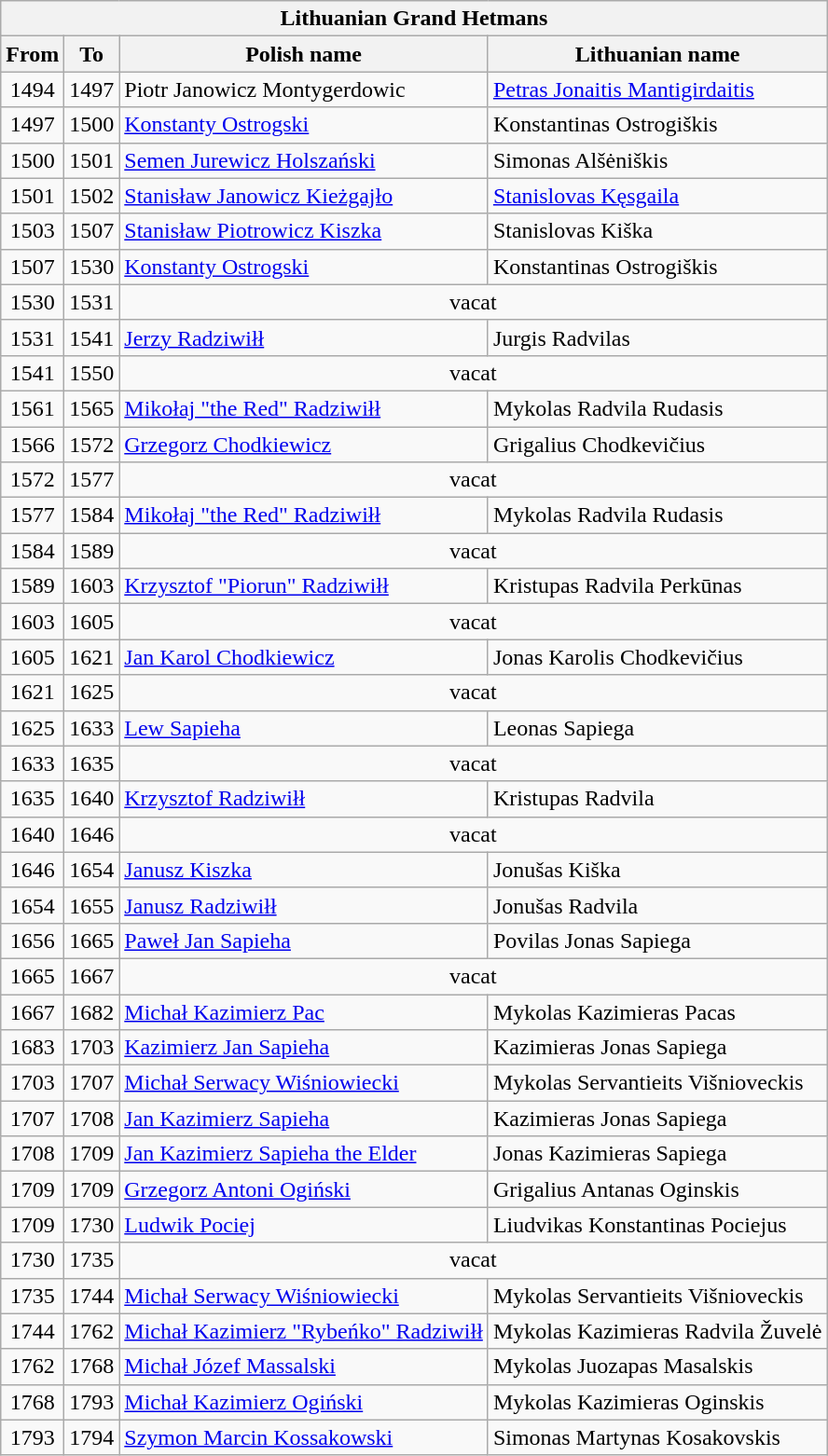<table class="wikitable sortable">
<tr>
<th colspan=4>Lithuanian Grand Hetmans</th>
</tr>
<tr>
<th>From</th>
<th>To</th>
<th>Polish name</th>
<th>Lithuanian name</th>
</tr>
<tr>
<td align="center">1494</td>
<td align="center">1497</td>
<td>Piotr Janowicz Montygerdowic</td>
<td><a href='#'>Petras Jonaitis Mantigirdaitis</a></td>
</tr>
<tr>
<td align="center">1497</td>
<td align="center">1500</td>
<td><a href='#'>Konstanty Ostrogski</a></td>
<td>Konstantinas Ostrogiškis</td>
</tr>
<tr>
<td align="center">1500</td>
<td align="center">1501</td>
<td><a href='#'>Semen Jurewicz Holszański</a></td>
<td>Simonas Alšėniškis</td>
</tr>
<tr>
<td align="center">1501</td>
<td align="center">1502</td>
<td><a href='#'>Stanisław Janowicz Kieżgajło</a></td>
<td><a href='#'>Stanislovas Kęsgaila</a></td>
</tr>
<tr>
<td align="center">1503</td>
<td align="center">1507</td>
<td><a href='#'>Stanisław Piotrowicz Kiszka</a></td>
<td>Stanislovas Kiška</td>
</tr>
<tr>
<td align="center">1507</td>
<td align="center">1530</td>
<td><a href='#'>Konstanty Ostrogski</a></td>
<td>Konstantinas Ostrogiškis</td>
</tr>
<tr>
<td align="center">1530</td>
<td align="center">1531</td>
<td colspan="2" align="center">vacat</td>
</tr>
<tr>
<td align="center">1531</td>
<td align="center">1541</td>
<td><a href='#'>Jerzy Radziwiłł</a></td>
<td>Jurgis Radvilas</td>
</tr>
<tr>
<td align="center">1541</td>
<td align="center">1550</td>
<td colspan="2" align="center">vacat</td>
</tr>
<tr>
<td align="center">1561</td>
<td align="center">1565</td>
<td><a href='#'>Mikołaj "the Red" Radziwiłł</a></td>
<td>Mykolas Radvila Rudasis</td>
</tr>
<tr>
<td align="center">1566</td>
<td align="center">1572</td>
<td><a href='#'>Grzegorz Chodkiewicz</a></td>
<td>Grigalius Chodkevičius</td>
</tr>
<tr>
<td align="center">1572</td>
<td align="center">1577</td>
<td colspan="2" align="center">vacat</td>
</tr>
<tr>
<td align="center">1577</td>
<td align="center">1584</td>
<td><a href='#'>Mikołaj "the Red" Radziwiłł</a></td>
<td>Mykolas Radvila Rudasis</td>
</tr>
<tr>
<td align="center">1584</td>
<td align="center">1589</td>
<td colspan="2" align="center">vacat</td>
</tr>
<tr>
<td align="center">1589</td>
<td align="center">1603</td>
<td><a href='#'>Krzysztof "Piorun" Radziwiłł</a></td>
<td>Kristupas Radvila Perkūnas</td>
</tr>
<tr>
<td align="center">1603</td>
<td align="center">1605</td>
<td colspan="2" align="center">vacat</td>
</tr>
<tr>
<td align="center">1605</td>
<td align="center">1621</td>
<td><a href='#'>Jan Karol Chodkiewicz</a></td>
<td>Jonas Karolis Chodkevičius</td>
</tr>
<tr>
<td align="center">1621</td>
<td align="center">1625</td>
<td colspan="2" align="center">vacat</td>
</tr>
<tr>
<td align="center">1625</td>
<td align="center">1633</td>
<td><a href='#'>Lew Sapieha</a></td>
<td>Leonas Sapiega</td>
</tr>
<tr>
<td align="center">1633</td>
<td align="center">1635</td>
<td colspan="2" align="center">vacat</td>
</tr>
<tr>
<td align="center">1635</td>
<td align="center">1640</td>
<td><a href='#'>Krzysztof Radziwiłł</a></td>
<td>Kristupas Radvila</td>
</tr>
<tr>
<td align="center">1640</td>
<td align="center">1646</td>
<td colspan="2" align="center">vacat</td>
</tr>
<tr>
<td align="center">1646</td>
<td align="center">1654</td>
<td><a href='#'>Janusz Kiszka</a></td>
<td>Jonušas Kiška</td>
</tr>
<tr>
<td align="center">1654</td>
<td align="center">1655</td>
<td><a href='#'>Janusz Radziwiłł</a></td>
<td>Jonušas Radvila</td>
</tr>
<tr>
<td align="center">1656</td>
<td align="center">1665</td>
<td><a href='#'>Paweł Jan Sapieha</a></td>
<td>Povilas Jonas Sapiega</td>
</tr>
<tr>
<td align="center">1665</td>
<td align="center">1667</td>
<td colspan="2" align="center">vacat</td>
</tr>
<tr>
<td align="center">1667</td>
<td align="center">1682</td>
<td><a href='#'>Michał Kazimierz Pac</a></td>
<td>Mykolas Kazimieras Pacas</td>
</tr>
<tr>
<td align="center">1683</td>
<td align="center">1703</td>
<td><a href='#'>Kazimierz Jan Sapieha</a></td>
<td>Kazimieras Jonas Sapiega</td>
</tr>
<tr>
<td align="center">1703</td>
<td align="center">1707</td>
<td><a href='#'>Michał Serwacy Wiśniowiecki</a></td>
<td>Mykolas Servantieits Višnioveckis</td>
</tr>
<tr>
<td align="center">1707</td>
<td align="center">1708</td>
<td><a href='#'>Jan Kazimierz Sapieha</a></td>
<td>Kazimieras Jonas Sapiega</td>
</tr>
<tr>
<td align="center">1708</td>
<td align="center">1709</td>
<td><a href='#'>Jan Kazimierz Sapieha the Elder</a></td>
<td>Jonas Kazimieras Sapiega</td>
</tr>
<tr>
<td align="center">1709</td>
<td align="center">1709</td>
<td><a href='#'>Grzegorz Antoni Ogiński</a></td>
<td>Grigalius Antanas Oginskis</td>
</tr>
<tr>
<td align="center">1709</td>
<td align="center">1730</td>
<td><a href='#'>Ludwik Pociej</a></td>
<td>Liudvikas Konstantinas Pociejus</td>
</tr>
<tr>
<td align="center">1730</td>
<td align="center">1735</td>
<td colspan="2" align="center">vacat</td>
</tr>
<tr>
<td align="center">1735</td>
<td align="center">1744</td>
<td><a href='#'>Michał Serwacy Wiśniowiecki</a></td>
<td>Mykolas Servantieits Višnioveckis</td>
</tr>
<tr>
<td align="center">1744</td>
<td align="center">1762</td>
<td><a href='#'>Michał Kazimierz "Rybeńko" Radziwiłł</a></td>
<td>Mykolas Kazimieras Radvila Žuvelė</td>
</tr>
<tr>
<td align="center">1762</td>
<td align="center">1768</td>
<td><a href='#'>Michał Józef Massalski</a></td>
<td>Mykolas Juozapas Masalskis</td>
</tr>
<tr>
<td align="center">1768</td>
<td align="center">1793</td>
<td><a href='#'>Michał Kazimierz Ogiński</a></td>
<td>Mykolas Kazimieras Oginskis</td>
</tr>
<tr>
<td align="center">1793</td>
<td align="center">1794</td>
<td><a href='#'>Szymon Marcin Kossakowski</a></td>
<td>Simonas Martynas Kosakovskis</td>
</tr>
</table>
